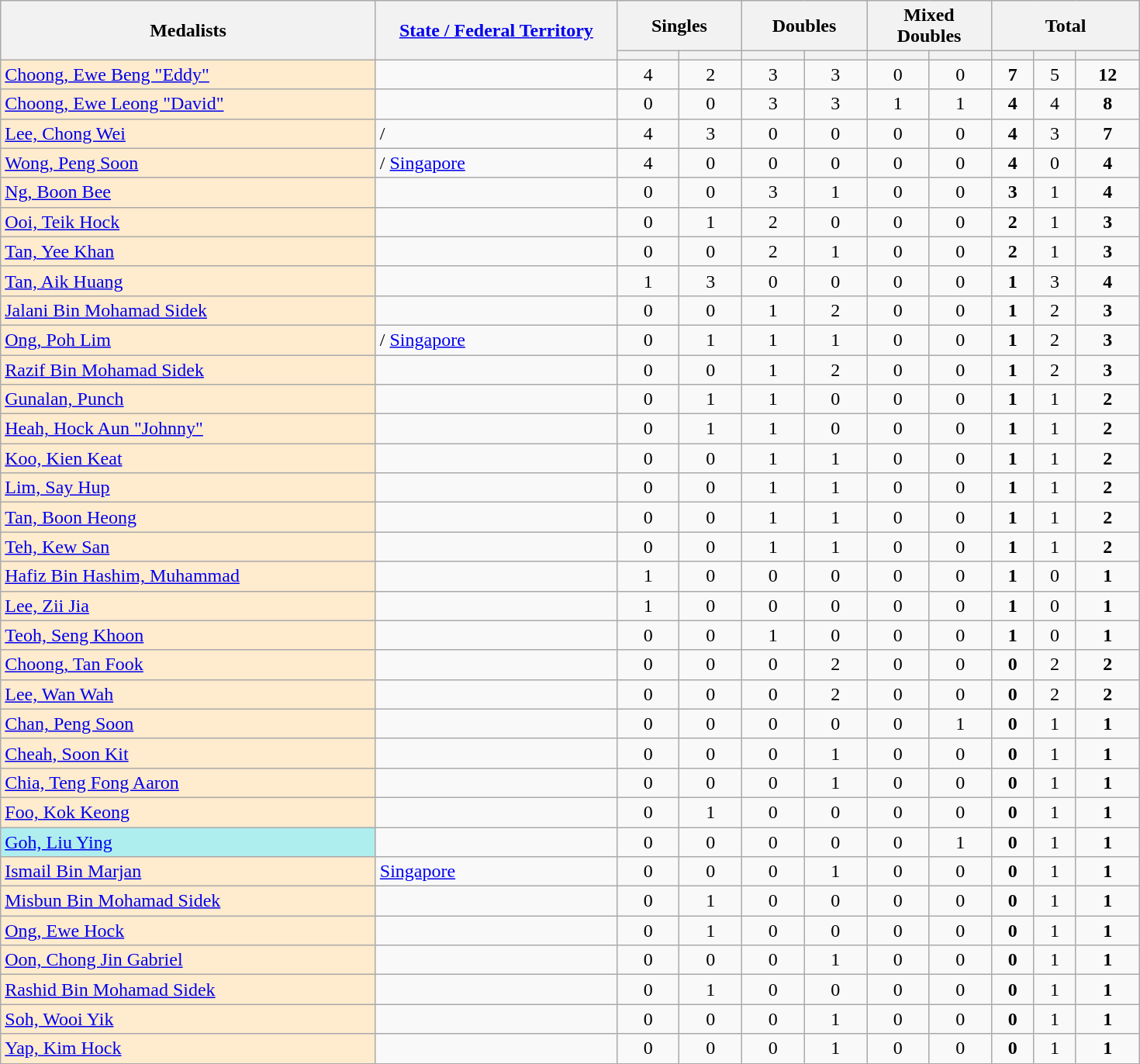<table class="sortable wikitable">
<tr>
<th width=315 rowspan="2">Medalists</th>
<th width=200 rowspan="2"><a href='#'>State / Federal Territory</a></th>
<th width=100 colspan="2">Singles</th>
<th width=100 colspan="2">Doubles</th>
<th width=100 colspan="2">Mixed Doubles</th>
<th width=120  colspan="3">Total</th>
</tr>
<tr>
<th></th>
<th></th>
<th></th>
<th></th>
<th></th>
<th></th>
<th></th>
<th></th>
<th></th>
</tr>
<tr>
<td bgcolor=#ffebcd><a href='#'>Choong, Ewe Beng "Eddy"</a></td>
<td></td>
<td align=center>4</td>
<td align=center>2</td>
<td align=center>3</td>
<td align=center>3</td>
<td align=center>0</td>
<td align=center>0</td>
<td align=center><strong>7</strong></td>
<td align=center>5</td>
<td align=center><strong>12</strong></td>
</tr>
<tr>
<td bgcolor=#ffebcd><a href='#'>Choong, Ewe Leong "David"</a></td>
<td></td>
<td align=center>0</td>
<td align=center>0</td>
<td align=center>3</td>
<td align=center>3</td>
<td align=center>1</td>
<td align=center>1</td>
<td align=center><strong>4</strong></td>
<td align=center>4</td>
<td align=center><strong>8</strong></td>
</tr>
<tr>
<td bgcolor=#ffebcd><a href='#'>Lee, Chong Wei</a></td>
<td>/</td>
<td align=center>4</td>
<td align=center>3</td>
<td align=center>0</td>
<td align=center>0</td>
<td align=center>0</td>
<td align=center>0</td>
<td align=center><strong>4</strong></td>
<td align=center>3</td>
<td align=center><strong>7</strong></td>
</tr>
<tr>
<td bgcolor=#ffebcd><a href='#'>Wong, Peng Soon</a></td>
<td>/ <a href='#'>Singapore</a></td>
<td align=center>4</td>
<td align=center>0</td>
<td align=center>0</td>
<td align=center>0</td>
<td align=center>0</td>
<td align=center>0</td>
<td align=center><strong>4</strong></td>
<td align=center>0</td>
<td align=center><strong>4</strong></td>
</tr>
<tr>
<td bgcolor=#ffebcd><a href='#'>Ng, Boon Bee</a></td>
<td></td>
<td align=center>0</td>
<td align=center>0</td>
<td align=center>3</td>
<td align=center>1</td>
<td align=center>0</td>
<td align=center>0</td>
<td align=center><strong>3</strong></td>
<td align=center>1</td>
<td align=center><strong>4</strong></td>
</tr>
<tr>
<td bgcolor=#ffebcd><a href='#'>Ooi, Teik Hock</a></td>
<td></td>
<td align=center>0</td>
<td align=center>1</td>
<td align=center>2</td>
<td align=center>0</td>
<td align=center>0</td>
<td align=center>0</td>
<td align=center><strong>2</strong></td>
<td align=center>1</td>
<td align=center><strong>3</strong></td>
</tr>
<tr>
<td bgcolor=#ffebcd><a href='#'>Tan, Yee Khan</a></td>
<td></td>
<td align=center>0</td>
<td align=center>0</td>
<td align=center>2</td>
<td align=center>1</td>
<td align=center>0</td>
<td align=center>0</td>
<td align=center><strong>2</strong></td>
<td align=center>1</td>
<td align=center><strong>3</strong></td>
</tr>
<tr>
<td bgcolor=#ffebcd><a href='#'>Tan, Aik Huang</a></td>
<td></td>
<td align=center>1</td>
<td align=center>3</td>
<td align=center>0</td>
<td align=center>0</td>
<td align=center>0</td>
<td align=center>0</td>
<td align=center><strong>1</strong></td>
<td align=center>3</td>
<td align=center><strong>4</strong></td>
</tr>
<tr>
<td bgcolor=#ffebcd><a href='#'>Jalani Bin Mohamad Sidek</a></td>
<td></td>
<td align=center>0</td>
<td align=center>0</td>
<td align=center>1</td>
<td align=center>2</td>
<td align=center>0</td>
<td align=center>0</td>
<td align=center><strong>1</strong></td>
<td align=center>2</td>
<td align=center><strong>3</strong></td>
</tr>
<tr>
<td bgcolor=#ffebcd><a href='#'>Ong, Poh Lim</a></td>
<td>/ <a href='#'>Singapore</a></td>
<td align=center>0</td>
<td align=center>1</td>
<td align=center>1</td>
<td align=center>1</td>
<td align=center>0</td>
<td align=center>0</td>
<td align=center><strong>1</strong></td>
<td align=center>2</td>
<td align=center><strong>3</strong></td>
</tr>
<tr>
<td bgcolor=#ffebcd><a href='#'>Razif Bin Mohamad Sidek</a></td>
<td></td>
<td align=center>0</td>
<td align=center>0</td>
<td align=center>1</td>
<td align=center>2</td>
<td align=center>0</td>
<td align=center>0</td>
<td align=center><strong>1</strong></td>
<td align=center>2</td>
<td align=center><strong>3</strong></td>
</tr>
<tr>
<td bgcolor=#ffebcd><a href='#'>Gunalan, Punch</a></td>
<td></td>
<td align=center>0</td>
<td align=center>1</td>
<td align=center>1</td>
<td align=center>0</td>
<td align=center>0</td>
<td align=center>0</td>
<td align=center><strong>1</strong></td>
<td align=center>1</td>
<td align=center><strong>2</strong></td>
</tr>
<tr>
<td bgcolor=#ffebcd><a href='#'>Heah, Hock Aun "Johnny"</a></td>
<td></td>
<td align=center>0</td>
<td align=center>1</td>
<td align=center>1</td>
<td align=center>0</td>
<td align=center>0</td>
<td align=center>0</td>
<td align=center><strong>1</strong></td>
<td align=center>1</td>
<td align=center><strong>2</strong></td>
</tr>
<tr>
<td bgcolor=#ffebcd><a href='#'>Koo, Kien Keat</a></td>
<td></td>
<td align=center>0</td>
<td align=center>0</td>
<td align=center>1</td>
<td align=center>1</td>
<td align=center>0</td>
<td align=center>0</td>
<td align=center><strong>1</strong></td>
<td align=center>1</td>
<td align=center><strong>2</strong></td>
</tr>
<tr>
<td bgcolor=#ffebcd><a href='#'>Lim, Say Hup</a></td>
<td></td>
<td align=center>0</td>
<td align=center>0</td>
<td align=center>1</td>
<td align=center>1</td>
<td align=center>0</td>
<td align=center>0</td>
<td align=center><strong>1</strong></td>
<td align=center>1</td>
<td align=center><strong>2</strong></td>
</tr>
<tr>
<td bgcolor=#ffebcd><a href='#'>Tan, Boon Heong</a></td>
<td></td>
<td align=center>0</td>
<td align=center>0</td>
<td align=center>1</td>
<td align=center>1</td>
<td align=center>0</td>
<td align=center>0</td>
<td align=center><strong>1</strong></td>
<td align=center>1</td>
<td align=center><strong>2</strong></td>
</tr>
<tr>
<td bgcolor=#ffebcd><a href='#'>Teh, Kew San</a></td>
<td></td>
<td align=center>0</td>
<td align=center>0</td>
<td align=center>1</td>
<td align=center>1</td>
<td align=center>0</td>
<td align=center>0</td>
<td align=center><strong>1</strong></td>
<td align=center>1</td>
<td align=center><strong>2</strong></td>
</tr>
<tr>
<td bgcolor=#ffebcd><a href='#'>Hafiz Bin Hashim, Muhammad</a></td>
<td></td>
<td align=center>1</td>
<td align=center>0</td>
<td align=center>0</td>
<td align=center>0</td>
<td align=center>0</td>
<td align=center>0</td>
<td align=center><strong>1</strong></td>
<td align=center>0</td>
<td align=center><strong>1</strong></td>
</tr>
<tr>
<td bgcolor=#ffebcd><a href='#'>Lee, Zii Jia</a></td>
<td></td>
<td align=center>1</td>
<td align=center>0</td>
<td align=center>0</td>
<td align=center>0</td>
<td align=center>0</td>
<td align=center>0</td>
<td align=center><strong>1</strong></td>
<td align=center>0</td>
<td align=center><strong>1</strong></td>
</tr>
<tr>
<td bgcolor=#ffebcd><a href='#'>Teoh, Seng Khoon</a></td>
<td></td>
<td align=center>0</td>
<td align=center>0</td>
<td align=center>1</td>
<td align=center>0</td>
<td align=center>0</td>
<td align=center>0</td>
<td align=center><strong>1</strong></td>
<td align=center>0</td>
<td align=center><strong>1</strong></td>
</tr>
<tr>
<td bgcolor=#ffebcd><a href='#'>Choong, Tan Fook</a></td>
<td></td>
<td align=center>0</td>
<td align=center>0</td>
<td align=center>0</td>
<td align=center>2</td>
<td align=center>0</td>
<td align=center>0</td>
<td align=center><strong>0</strong></td>
<td align=center>2</td>
<td align=center><strong>2</strong></td>
</tr>
<tr>
<td bgcolor=#ffebcd><a href='#'>Lee, Wan Wah</a></td>
<td></td>
<td align=center>0</td>
<td align=center>0</td>
<td align=center>0</td>
<td align=center>2</td>
<td align=center>0</td>
<td align=center>0</td>
<td align=center><strong>0</strong></td>
<td align=center>2</td>
<td align=center><strong>2</strong></td>
</tr>
<tr>
<td bgcolor=#ffebcd><a href='#'>Chan, Peng Soon</a></td>
<td></td>
<td align=center>0</td>
<td align=center>0</td>
<td align=center>0</td>
<td align=center>0</td>
<td align=center>0</td>
<td align=center>1</td>
<td align=center><strong>0</strong></td>
<td align=center>1</td>
<td align=center><strong>1</strong></td>
</tr>
<tr>
<td bgcolor=#ffebcd><a href='#'>Cheah, Soon Kit</a></td>
<td></td>
<td align=center>0</td>
<td align=center>0</td>
<td align=center>0</td>
<td align=center>1</td>
<td align=center>0</td>
<td align=center>0</td>
<td align=center><strong>0</strong></td>
<td align=center>1</td>
<td align=center><strong>1</strong></td>
</tr>
<tr>
<td bgcolor=#ffebcd><a href='#'>Chia, Teng Fong Aaron</a></td>
<td></td>
<td align=center>0</td>
<td align=center>0</td>
<td align=center>0</td>
<td align=center>1</td>
<td align=center>0</td>
<td align=center>0</td>
<td align=center><strong>0</strong></td>
<td align=center>1</td>
<td align=center><strong>1</strong></td>
</tr>
<tr>
<td bgcolor=#ffebcd><a href='#'>Foo, Kok Keong</a></td>
<td></td>
<td align=center>0</td>
<td align=center>1</td>
<td align=center>0</td>
<td align=center>0</td>
<td align=center>0</td>
<td align=center>0</td>
<td align=center><strong>0</strong></td>
<td align=center>1</td>
<td align=center><strong>1</strong></td>
</tr>
<tr>
<td bgcolor=#afeeee><a href='#'>Goh, Liu Ying</a></td>
<td></td>
<td align=center>0</td>
<td align=center>0</td>
<td align=center>0</td>
<td align=center>0</td>
<td align=center>0</td>
<td align=center>1</td>
<td align=center><strong>0</strong></td>
<td align=center>1</td>
<td align=center><strong>1</strong></td>
</tr>
<tr>
<td bgcolor=#ffebcd><a href='#'>Ismail Bin Marjan</a></td>
<td> <a href='#'>Singapore</a></td>
<td align=center>0</td>
<td align=center>0</td>
<td align=center>0</td>
<td align=center>1</td>
<td align=center>0</td>
<td align=center>0</td>
<td align=center><strong>0</strong></td>
<td align=center>1</td>
<td align=center><strong>1</strong></td>
</tr>
<tr>
<td bgcolor=#ffebcd><a href='#'>Misbun Bin Mohamad Sidek</a></td>
<td></td>
<td align=center>0</td>
<td align=center>1</td>
<td align=center>0</td>
<td align=center>0</td>
<td align=center>0</td>
<td align=center>0</td>
<td align=center><strong>0</strong></td>
<td align=center>1</td>
<td align=center><strong>1</strong></td>
</tr>
<tr>
<td bgcolor=#ffebcd><a href='#'>Ong, Ewe Hock</a></td>
<td></td>
<td align=center>0</td>
<td align=center>1</td>
<td align=center>0</td>
<td align=center>0</td>
<td align=center>0</td>
<td align=center>0</td>
<td align=center><strong>0</strong></td>
<td align=center>1</td>
<td align=center><strong>1</strong></td>
</tr>
<tr>
<td bgcolor=#ffebcd><a href='#'>Oon, Chong Jin Gabriel</a></td>
<td></td>
<td align=center>0</td>
<td align=center>0</td>
<td align=center>0</td>
<td align=center>1</td>
<td align=center>0</td>
<td align=center>0</td>
<td align=center><strong>0</strong></td>
<td align=center>1</td>
<td align=center><strong>1</strong></td>
</tr>
<tr>
<td bgcolor=#ffebcd><a href='#'>Rashid Bin Mohamad Sidek</a></td>
<td></td>
<td align=center>0</td>
<td align=center>1</td>
<td align=center>0</td>
<td align=center>0</td>
<td align=center>0</td>
<td align=center>0</td>
<td align=center><strong>0</strong></td>
<td align=center>1</td>
<td align=center><strong>1</strong></td>
</tr>
<tr>
<td bgcolor=#ffebcd><a href='#'>Soh, Wooi Yik</a></td>
<td></td>
<td align=center>0</td>
<td align=center>0</td>
<td align=center>0</td>
<td align=center>1</td>
<td align=center>0</td>
<td align=center>0</td>
<td align=center><strong>0</strong></td>
<td align=center>1</td>
<td align=center><strong>1</strong></td>
</tr>
<tr>
<td bgcolor=#ffebcd><a href='#'>Yap, Kim Hock</a></td>
<td></td>
<td align=center>0</td>
<td align=center>0</td>
<td align=center>0</td>
<td align=center>1</td>
<td align=center>0</td>
<td align=center>0</td>
<td align=center><strong>0</strong></td>
<td align=center>1</td>
<td align=center><strong>1</strong></td>
</tr>
</table>
